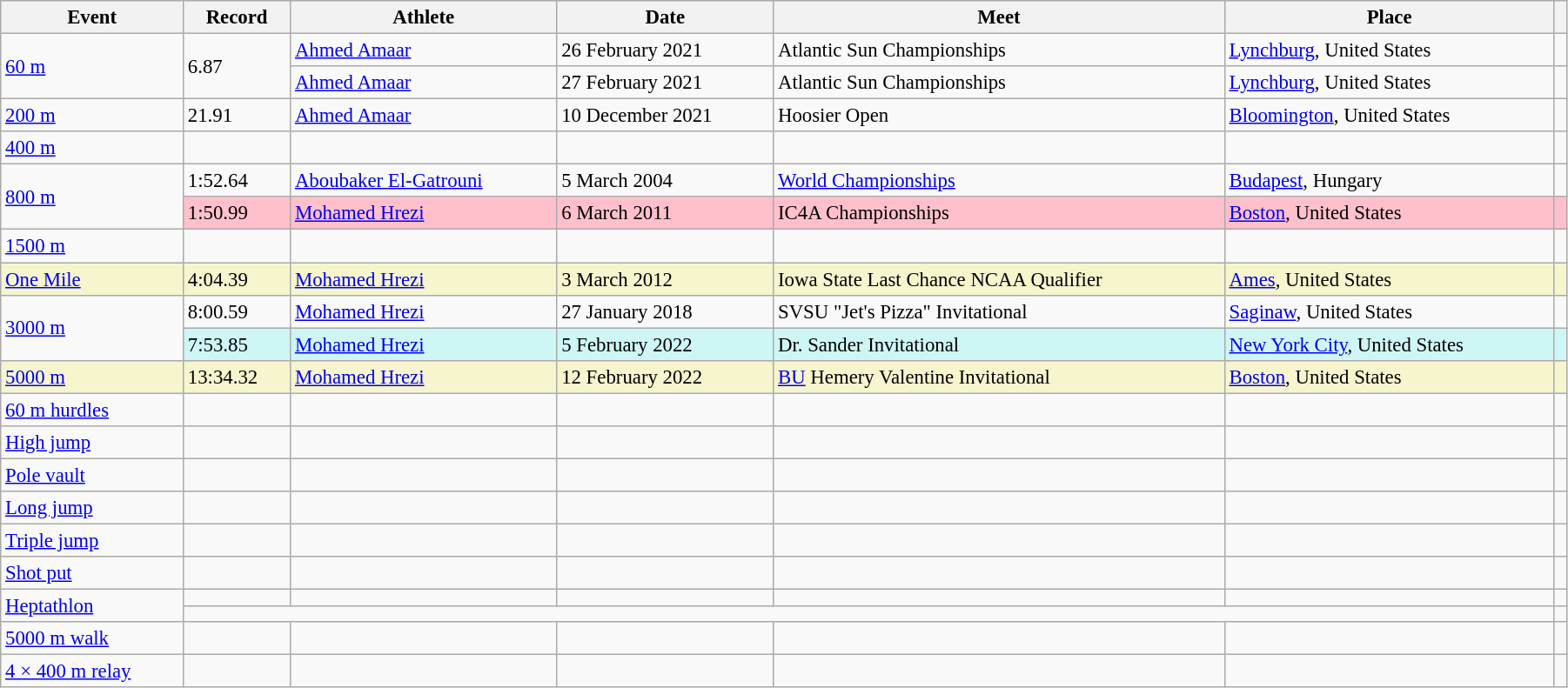<table class="wikitable" style="font-size:95%; width: 95%;">
<tr>
<th>Event</th>
<th>Record</th>
<th>Athlete</th>
<th>Date</th>
<th>Meet</th>
<th>Place</th>
<th></th>
</tr>
<tr>
<td rowspan=2><a href='#'>60 m</a></td>
<td rowspan=2>6.87</td>
<td><a href='#'>Ahmed Amaar</a></td>
<td>26 February 2021</td>
<td>Atlantic Sun Championships</td>
<td><a href='#'>Lynchburg</a>, United States</td>
<td></td>
</tr>
<tr>
<td><a href='#'>Ahmed Amaar</a></td>
<td>27 February 2021</td>
<td>Atlantic Sun Championships</td>
<td><a href='#'>Lynchburg</a>, United States</td>
<td></td>
</tr>
<tr>
<td><a href='#'>200 m</a></td>
<td>21.91</td>
<td><a href='#'>Ahmed Amaar</a></td>
<td>10 December 2021</td>
<td>Hoosier Open</td>
<td><a href='#'>Bloomington</a>, United States</td>
<td></td>
</tr>
<tr>
<td><a href='#'>400 m</a></td>
<td></td>
<td></td>
<td></td>
<td></td>
<td></td>
<td></td>
</tr>
<tr>
<td rowspan=2><a href='#'>800 m</a></td>
<td>1:52.64</td>
<td><a href='#'>Aboubaker El-Gatrouni</a></td>
<td>5 March 2004</td>
<td><a href='#'>World Championships</a></td>
<td><a href='#'>Budapest</a>, Hungary</td>
<td></td>
</tr>
<tr style="background:pink">
<td>1:50.99</td>
<td><a href='#'>Mohamed Hrezi</a></td>
<td>6 March 2011</td>
<td>IC4A Championships</td>
<td><a href='#'>Boston</a>, United States</td>
<td></td>
</tr>
<tr>
<td><a href='#'>1500 m</a></td>
<td></td>
<td></td>
<td></td>
<td></td>
<td></td>
<td></td>
</tr>
<tr style="background:#f6F5CE;">
<td><a href='#'>One Mile</a></td>
<td>4:04.39 </td>
<td><a href='#'>Mohamed Hrezi</a></td>
<td>3 March 2012</td>
<td>Iowa State Last Chance NCAA Qualifier</td>
<td><a href='#'>Ames</a>, United States</td>
<td></td>
</tr>
<tr>
<td rowspan=2><a href='#'>3000 m</a></td>
<td>8:00.59</td>
<td><a href='#'>Mohamed Hrezi</a></td>
<td>27 January 2018</td>
<td>SVSU "Jet's Pizza" Invitational</td>
<td><a href='#'>Saginaw</a>, United States</td>
<td></td>
</tr>
<tr bgcolor=#CEF6F5>
<td>7:53.85</td>
<td><a href='#'>Mohamed Hrezi</a></td>
<td>5 February 2022</td>
<td>Dr. Sander Invitational</td>
<td><a href='#'>New York City</a>, United States</td>
<td></td>
</tr>
<tr style="background:#f6F5CE;">
<td><a href='#'>5000 m</a></td>
<td>13:34.32</td>
<td><a href='#'>Mohamed Hrezi</a></td>
<td>12 February 2022</td>
<td><a href='#'>BU</a> Hemery Valentine Invitational</td>
<td><a href='#'>Boston</a>, United States</td>
<td></td>
</tr>
<tr>
<td><a href='#'>60 m hurdles</a></td>
<td></td>
<td></td>
<td></td>
<td></td>
<td></td>
<td></td>
</tr>
<tr>
<td><a href='#'>High jump</a></td>
<td></td>
<td></td>
<td></td>
<td></td>
<td></td>
<td></td>
</tr>
<tr>
<td><a href='#'>Pole vault</a></td>
<td></td>
<td></td>
<td></td>
<td></td>
<td></td>
<td></td>
</tr>
<tr>
<td><a href='#'>Long jump</a></td>
<td></td>
<td></td>
<td></td>
<td></td>
<td></td>
<td></td>
</tr>
<tr>
<td><a href='#'>Triple jump</a></td>
<td></td>
<td></td>
<td></td>
<td></td>
<td></td>
<td></td>
</tr>
<tr>
<td><a href='#'>Shot put</a></td>
<td></td>
<td></td>
<td></td>
<td></td>
<td></td>
<td></td>
</tr>
<tr>
<td rowspan=2><a href='#'>Heptathlon</a></td>
<td></td>
<td></td>
<td></td>
<td></td>
<td></td>
<td></td>
</tr>
<tr>
<td colspan=5></td>
<td></td>
</tr>
<tr>
<td><a href='#'>5000 m walk</a></td>
<td></td>
<td></td>
<td></td>
<td></td>
<td></td>
<td></td>
</tr>
<tr>
<td><a href='#'>4 × 400 m relay</a></td>
<td></td>
<td></td>
<td></td>
<td></td>
<td></td>
<td></td>
</tr>
</table>
